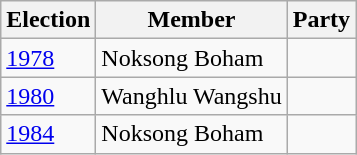<table class="wikitable sortable">
<tr>
<th>Election</th>
<th>Member</th>
<th colspan=2>Party</th>
</tr>
<tr>
<td><a href='#'>1978</a></td>
<td>Noksong Boham</td>
<td></td>
</tr>
<tr>
<td><a href='#'>1980</a></td>
<td>Wanghlu Wangshu</td>
<td></td>
</tr>
<tr>
<td><a href='#'>1984</a></td>
<td>Noksong Boham</td>
<td></td>
</tr>
</table>
